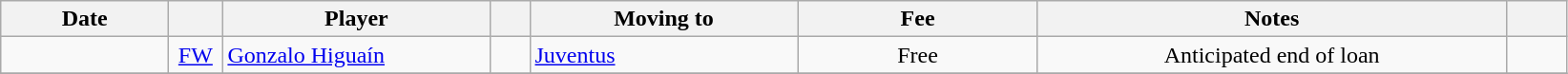<table class="wikitable sortable">
<tr>
<th style="width:110px">Date</th>
<th style="width:30px"></th>
<th style="width:180px">Player</th>
<th style="width:20px"></th>
<th style="width:180px">Moving to</th>
<th style="width:160px">Fee</th>
<th style="width:320px" class="unsortable">Notes</th>
<th style="width:35px"></th>
</tr>
<tr>
<td></td>
<td style="text-align:center"><a href='#'>FW</a></td>
<td> <a href='#'>Gonzalo Higuaín</a></td>
<td style="text-align:center"></td>
<td> <a href='#'>Juventus</a></td>
<td style="text-align:center">Free</td>
<td style="text-align:center">Anticipated end of loan</td>
<td></td>
</tr>
<tr>
</tr>
</table>
